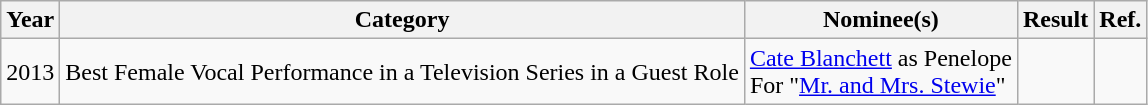<table class="wikitable">
<tr>
<th>Year</th>
<th>Category</th>
<th>Nominee(s)</th>
<th>Result</th>
<th>Ref.</th>
</tr>
<tr>
<td>2013</td>
<td>Best Female Vocal Performance in a Television Series in a Guest Role</td>
<td><a href='#'>Cate Blanchett</a> as Penelope<br>For "<a href='#'>Mr. and Mrs. Stewie</a>"</td>
<td></td>
<td></td>
</tr>
</table>
